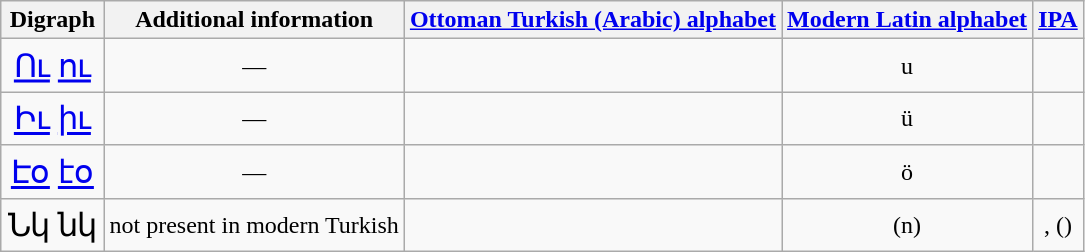<table class="wikitable">
<tr>
<th scope="col">Digraph</th>
<th scope="col">Additional information</th>
<th scope="col"><a href='#'>Ottoman Turkish (Arabic) alphabet</a></th>
<th scope="col"><a href='#'>Modern Latin alphabet</a></th>
<th scope="col"><a href='#'>IPA</a></th>
</tr>
<tr align="center">
<td style="font-size:133%;"><span><a href='#'>Ու</a> <a href='#'>ու</a></span></td>
<td>—</td>
<td><span></span></td>
<td>u</td>
<td></td>
</tr>
<tr align="center">
<td style="font-size:133%;"><span><a href='#'>Իւ</a> <a href='#'>իւ</a></span></td>
<td>—</td>
<td><span></span></td>
<td>ü</td>
<td></td>
</tr>
<tr align="center">
<td style="font-size:133%;"><span><a href='#'>Էօ</a> <a href='#'>էօ</a></span></td>
<td>—</td>
<td><span></span></td>
<td>ö</td>
<td></td>
</tr>
<tr align="center">
<td style="font-size:133%;"><span>Նկ նկ</span></td>
<td>not present in modern Turkish</td>
<td><span></span></td>
<td>(n)</td>
<td>, ()</td>
</tr>
</table>
